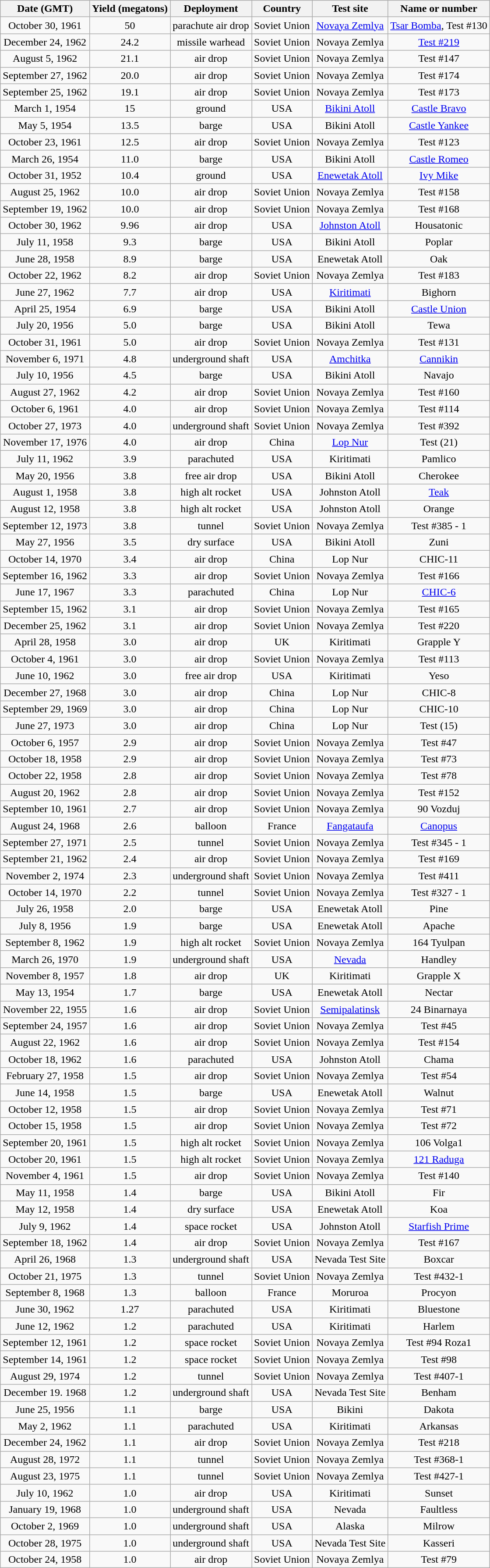<table class="wikitable sortable"  style="text-align:center;">
<tr>
<th>Date (GMT)</th>
<th>Yield (megatons)</th>
<th>Deployment</th>
<th>Country</th>
<th>Test site</th>
<th>Name or number</th>
</tr>
<tr>
<td>October 30, 1961</td>
<td>50</td>
<td>parachute air drop</td>
<td>Soviet Union</td>
<td><a href='#'>Novaya Zemlya</a></td>
<td><a href='#'>Tsar Bomba</a>, Test #130</td>
</tr>
<tr>
<td>December 24, 1962</td>
<td>24.2</td>
<td>missile warhead</td>
<td>Soviet Union</td>
<td>Novaya Zemlya</td>
<td><a href='#'>Test #219</a></td>
</tr>
<tr>
<td>August 5, 1962</td>
<td>21.1</td>
<td>air drop</td>
<td>Soviet Union</td>
<td>Novaya Zemlya</td>
<td>Test #147</td>
</tr>
<tr>
<td>September 27, 1962</td>
<td>20.0</td>
<td>air drop</td>
<td>Soviet Union</td>
<td>Novaya Zemlya</td>
<td>Test #174</td>
</tr>
<tr>
<td>September 25, 1962</td>
<td>19.1</td>
<td>air drop</td>
<td>Soviet Union</td>
<td>Novaya Zemlya</td>
<td>Test #173</td>
</tr>
<tr>
<td>March 1, 1954</td>
<td>15</td>
<td>ground</td>
<td>USA</td>
<td><a href='#'>Bikini Atoll</a></td>
<td><a href='#'>Castle Bravo</a></td>
</tr>
<tr>
<td>May 5, 1954</td>
<td>13.5</td>
<td>barge</td>
<td>USA</td>
<td>Bikini Atoll</td>
<td><a href='#'>Castle Yankee</a></td>
</tr>
<tr>
<td>October 23, 1961</td>
<td>12.5</td>
<td>air drop</td>
<td>Soviet Union</td>
<td>Novaya Zemlya</td>
<td>Test #123</td>
</tr>
<tr>
<td>March 26, 1954</td>
<td>11.0</td>
<td>barge</td>
<td>USA</td>
<td>Bikini Atoll</td>
<td><a href='#'>Castle Romeo</a></td>
</tr>
<tr>
<td>October 31, 1952</td>
<td>10.4</td>
<td>ground</td>
<td>USA</td>
<td><a href='#'>Enewetak Atoll</a></td>
<td><a href='#'>Ivy Mike</a></td>
</tr>
<tr>
<td>August 25, 1962</td>
<td>10.0</td>
<td>air drop</td>
<td>Soviet Union</td>
<td>Novaya Zemlya</td>
<td>Test #158</td>
</tr>
<tr>
<td>September 19, 1962</td>
<td>10.0</td>
<td>air drop</td>
<td>Soviet Union</td>
<td>Novaya Zemlya</td>
<td>Test #168</td>
</tr>
<tr>
<td>October 30, 1962</td>
<td>9.96</td>
<td>air drop</td>
<td>USA</td>
<td><a href='#'>Johnston Atoll</a></td>
<td>Housatonic</td>
</tr>
<tr>
<td>July 11, 1958</td>
<td>9.3</td>
<td>barge</td>
<td>USA</td>
<td>Bikini Atoll</td>
<td>Poplar</td>
</tr>
<tr>
<td>June 28, 1958</td>
<td>8.9</td>
<td>barge</td>
<td>USA</td>
<td>Enewetak Atoll</td>
<td>Oak</td>
</tr>
<tr>
<td>October 22, 1962</td>
<td>8.2</td>
<td>air drop</td>
<td>Soviet Union</td>
<td>Novaya Zemlya</td>
<td>Test #183</td>
</tr>
<tr>
<td>June 27, 1962</td>
<td>7.7</td>
<td>air drop</td>
<td>USA</td>
<td><a href='#'>Kiritimati</a></td>
<td>Bighorn</td>
</tr>
<tr>
<td>April 25, 1954</td>
<td>6.9</td>
<td>barge</td>
<td>USA</td>
<td>Bikini Atoll</td>
<td><a href='#'>Castle Union</a></td>
</tr>
<tr>
<td>July 20, 1956</td>
<td>5.0</td>
<td>barge</td>
<td>USA</td>
<td>Bikini Atoll</td>
<td>Tewa</td>
</tr>
<tr>
<td>October 31, 1961</td>
<td>5.0</td>
<td>air drop</td>
<td>Soviet Union</td>
<td>Novaya Zemlya</td>
<td>Test #131</td>
</tr>
<tr>
<td>November 6, 1971</td>
<td>4.8</td>
<td>underground shaft</td>
<td>USA</td>
<td><a href='#'>Amchitka</a></td>
<td><a href='#'>Cannikin</a></td>
</tr>
<tr>
<td>July 10, 1956</td>
<td>4.5</td>
<td>barge</td>
<td>USA</td>
<td>Bikini Atoll</td>
<td>Navajo</td>
</tr>
<tr>
<td>August 27, 1962</td>
<td>4.2</td>
<td>air drop</td>
<td>Soviet Union</td>
<td>Novaya Zemlya</td>
<td>Test #160</td>
</tr>
<tr>
<td>October 6, 1961</td>
<td>4.0</td>
<td>air drop</td>
<td>Soviet Union</td>
<td>Novaya Zemlya</td>
<td>Test #114</td>
</tr>
<tr>
<td>October 27, 1973</td>
<td>4.0</td>
<td>underground shaft</td>
<td>Soviet Union</td>
<td>Novaya Zemlya</td>
<td>Test #392</td>
</tr>
<tr>
<td>November 17, 1976</td>
<td>4.0</td>
<td>air drop</td>
<td>China</td>
<td><a href='#'>Lop Nur</a></td>
<td>Test (21)</td>
</tr>
<tr>
<td>July 11, 1962</td>
<td>3.9</td>
<td>parachuted</td>
<td>USA</td>
<td>Kiritimati</td>
<td>Pamlico</td>
</tr>
<tr>
<td>May 20, 1956</td>
<td>3.8</td>
<td>free air drop</td>
<td>USA</td>
<td>Bikini Atoll</td>
<td>Cherokee</td>
</tr>
<tr>
<td>August 1, 1958</td>
<td>3.8</td>
<td>high alt rocket</td>
<td>USA</td>
<td>Johnston Atoll</td>
<td><a href='#'>Teak</a></td>
</tr>
<tr>
<td>August 12, 1958</td>
<td>3.8</td>
<td>high alt rocket</td>
<td>USA</td>
<td>Johnston Atoll</td>
<td>Orange</td>
</tr>
<tr>
<td>September 12, 1973</td>
<td>3.8</td>
<td>tunnel</td>
<td>Soviet Union</td>
<td>Novaya Zemlya</td>
<td>Test #385 - 1</td>
</tr>
<tr>
<td>May 27, 1956</td>
<td>3.5</td>
<td>dry surface</td>
<td>USA</td>
<td>Bikini Atoll</td>
<td>Zuni</td>
</tr>
<tr>
<td>October 14, 1970</td>
<td>3.4</td>
<td>air drop</td>
<td>China</td>
<td>Lop Nur</td>
<td>CHIC-11</td>
</tr>
<tr>
<td>September 16, 1962</td>
<td>3.3</td>
<td>air drop</td>
<td>Soviet Union</td>
<td>Novaya Zemlya</td>
<td>Test #166</td>
</tr>
<tr>
<td>June 17, 1967</td>
<td>3.3</td>
<td>parachuted</td>
<td>China</td>
<td>Lop Nur</td>
<td><a href='#'>CHIC-6</a></td>
</tr>
<tr>
<td>September 15, 1962</td>
<td>3.1</td>
<td>air drop</td>
<td>Soviet Union</td>
<td>Novaya Zemlya</td>
<td>Test #165</td>
</tr>
<tr>
<td>December 25, 1962</td>
<td>3.1</td>
<td>air drop</td>
<td>Soviet Union</td>
<td>Novaya Zemlya</td>
<td>Test #220</td>
</tr>
<tr>
<td>April 28, 1958</td>
<td>3.0</td>
<td>air drop</td>
<td>UK</td>
<td>Kiritimati</td>
<td>Grapple Y</td>
</tr>
<tr>
<td>October 4, 1961</td>
<td>3.0</td>
<td>air drop</td>
<td>Soviet Union</td>
<td>Novaya Zemlya</td>
<td>Test #113</td>
</tr>
<tr>
<td>June 10, 1962</td>
<td>3.0</td>
<td>free air drop</td>
<td>USA</td>
<td>Kiritimati</td>
<td>Yeso</td>
</tr>
<tr>
<td>December 27, 1968</td>
<td>3.0</td>
<td>air drop</td>
<td>China</td>
<td>Lop Nur</td>
<td>CHIC-8</td>
</tr>
<tr>
<td>September 29, 1969</td>
<td>3.0</td>
<td>air drop</td>
<td>China</td>
<td>Lop Nur</td>
<td>CHIC-10</td>
</tr>
<tr>
<td>June 27, 1973</td>
<td>3.0</td>
<td>air drop</td>
<td>China</td>
<td>Lop Nur</td>
<td>Test (15)</td>
</tr>
<tr>
<td>October 6, 1957</td>
<td>2.9</td>
<td>air drop</td>
<td>Soviet Union</td>
<td>Novaya Zemlya</td>
<td>Test #47</td>
</tr>
<tr>
<td>October 18, 1958</td>
<td>2.9</td>
<td>air drop</td>
<td>Soviet Union</td>
<td>Novaya Zemlya</td>
<td>Test #73</td>
</tr>
<tr>
<td>October 22, 1958</td>
<td>2.8</td>
<td>air drop</td>
<td>Soviet Union</td>
<td>Novaya Zemlya</td>
<td>Test #78</td>
</tr>
<tr>
<td>August 20, 1962</td>
<td>2.8</td>
<td>air drop</td>
<td>Soviet Union</td>
<td>Novaya Zemlya</td>
<td>Test #152</td>
</tr>
<tr>
<td>September 10, 1961</td>
<td>2.7</td>
<td>air drop</td>
<td>Soviet Union</td>
<td>Novaya Zemlya</td>
<td>90 Vozduj</td>
</tr>
<tr>
<td>August 24, 1968</td>
<td>2.6</td>
<td>balloon</td>
<td>France</td>
<td><a href='#'>Fangataufa</a></td>
<td><a href='#'>Canopus</a></td>
</tr>
<tr>
<td>September 27, 1971</td>
<td>2.5</td>
<td>tunnel</td>
<td>Soviet Union</td>
<td>Novaya Zemlya</td>
<td>Test #345 - 1</td>
</tr>
<tr>
<td>September 21, 1962</td>
<td>2.4</td>
<td>air drop</td>
<td>Soviet Union</td>
<td>Novaya Zemlya</td>
<td>Test #169</td>
</tr>
<tr>
<td>November 2, 1974</td>
<td>2.3</td>
<td>underground shaft</td>
<td>Soviet Union</td>
<td>Novaya Zemlya</td>
<td>Test #411</td>
</tr>
<tr>
<td>October 14, 1970</td>
<td>2.2</td>
<td>tunnel</td>
<td>Soviet Union</td>
<td>Novaya Zemlya</td>
<td>Test #327 - 1</td>
</tr>
<tr>
<td>July 26, 1958</td>
<td>2.0</td>
<td>barge</td>
<td>USA</td>
<td>Enewetak Atoll</td>
<td>Pine</td>
</tr>
<tr>
<td>July 8, 1956</td>
<td>1.9</td>
<td>barge</td>
<td>USA</td>
<td>Enewetak Atoll</td>
<td>Apache</td>
</tr>
<tr>
<td>September 8, 1962</td>
<td>1.9</td>
<td>high alt rocket</td>
<td>Soviet Union</td>
<td>Novaya Zemlya</td>
<td>164 Tyulpan</td>
</tr>
<tr>
<td>March 26, 1970</td>
<td>1.9</td>
<td>underground shaft</td>
<td>USA</td>
<td><a href='#'>Nevada</a></td>
<td>Handley</td>
</tr>
<tr>
<td>November 8, 1957</td>
<td>1.8</td>
<td>air drop</td>
<td>UK</td>
<td>Kiritimati</td>
<td>Grapple X</td>
</tr>
<tr>
<td>May 13, 1954</td>
<td>1.7</td>
<td>barge</td>
<td>USA</td>
<td>Enewetak Atoll</td>
<td>Nectar</td>
</tr>
<tr>
<td>November 22, 1955</td>
<td>1.6</td>
<td>air drop</td>
<td>Soviet Union</td>
<td><a href='#'>Semipalatinsk</a></td>
<td>24 Binarnaya</td>
</tr>
<tr>
<td>September 24, 1957</td>
<td>1.6</td>
<td>air drop</td>
<td>Soviet Union</td>
<td>Novaya Zemlya</td>
<td>Test #45</td>
</tr>
<tr>
<td>August 22, 1962</td>
<td>1.6</td>
<td>air drop</td>
<td>Soviet Union</td>
<td>Novaya Zemlya</td>
<td>Test #154</td>
</tr>
<tr>
<td>October 18, 1962</td>
<td>1.6</td>
<td>parachuted</td>
<td>USA</td>
<td>Johnston Atoll</td>
<td>Chama</td>
</tr>
<tr>
<td>February 27, 1958</td>
<td>1.5</td>
<td>air drop</td>
<td>Soviet Union</td>
<td>Novaya Zemlya</td>
<td>Test #54</td>
</tr>
<tr>
<td>June 14, 1958</td>
<td>1.5</td>
<td>barge</td>
<td>USA</td>
<td>Enewetak Atoll</td>
<td>Walnut</td>
</tr>
<tr>
<td>October 12, 1958</td>
<td>1.5</td>
<td>air drop</td>
<td>Soviet Union</td>
<td>Novaya Zemlya</td>
<td>Test #71</td>
</tr>
<tr>
<td>October 15, 1958</td>
<td>1.5</td>
<td>air drop</td>
<td>Soviet Union</td>
<td>Novaya Zemlya</td>
<td>Test #72</td>
</tr>
<tr>
<td>September 20, 1961</td>
<td>1.5</td>
<td>high alt rocket</td>
<td>Soviet Union</td>
<td>Novaya Zemlya</td>
<td>106 Volga1</td>
</tr>
<tr>
<td>October 20, 1961</td>
<td>1.5</td>
<td>high alt rocket</td>
<td>Soviet Union</td>
<td>Novaya Zemlya</td>
<td><a href='#'>121 Raduga</a></td>
</tr>
<tr>
<td>November 4, 1961</td>
<td>1.5</td>
<td>air drop</td>
<td>Soviet Union</td>
<td>Novaya Zemlya</td>
<td>Test #140</td>
</tr>
<tr>
<td>May 11, 1958</td>
<td>1.4</td>
<td>barge</td>
<td>USA</td>
<td>Bikini Atoll</td>
<td>Fir</td>
</tr>
<tr>
<td>May 12, 1958</td>
<td>1.4</td>
<td>dry surface</td>
<td>USA</td>
<td>Enewetak Atoll</td>
<td>Koa</td>
</tr>
<tr>
<td>July 9, 1962</td>
<td>1.4</td>
<td>space rocket</td>
<td>USA</td>
<td>Johnston Atoll</td>
<td><a href='#'>Starfish Prime</a></td>
</tr>
<tr>
<td>September 18, 1962</td>
<td>1.4</td>
<td>air drop</td>
<td>Soviet Union</td>
<td>Novaya Zemlya</td>
<td>Test #167</td>
</tr>
<tr>
<td>April 26, 1968</td>
<td>1.3</td>
<td>underground shaft</td>
<td>USA</td>
<td>Nevada Test Site</td>
<td>Boxcar</td>
</tr>
<tr>
<td>October 21, 1975</td>
<td>1.3</td>
<td>tunnel</td>
<td>Soviet Union</td>
<td>Novaya Zemlya</td>
<td>Test #432-1</td>
</tr>
<tr>
<td>September 8, 1968</td>
<td>1.3</td>
<td>balloon</td>
<td>France</td>
<td>Moruroa</td>
<td>Procyon</td>
</tr>
<tr>
<td>June 30, 1962</td>
<td>1.27</td>
<td>parachuted</td>
<td>USA</td>
<td>Kiritimati</td>
<td>Bluestone</td>
</tr>
<tr>
<td>June 12, 1962</td>
<td>1.2</td>
<td>parachuted</td>
<td>USA</td>
<td>Kiritimati</td>
<td>Harlem</td>
</tr>
<tr>
<td>September 12, 1961</td>
<td>1.2</td>
<td>space rocket</td>
<td>Soviet Union</td>
<td>Novaya Zemlya</td>
<td>Test #94 Roza1</td>
</tr>
<tr>
<td>September 14, 1961</td>
<td>1.2</td>
<td>space rocket</td>
<td>Soviet Union</td>
<td>Novaya Zemlya</td>
<td>Test #98</td>
</tr>
<tr>
<td>August 29, 1974</td>
<td>1.2</td>
<td>tunnel</td>
<td>Soviet Union</td>
<td>Novaya Zemlya</td>
<td>Test #407-1</td>
</tr>
<tr>
<td>December 19. 1968</td>
<td>1.2</td>
<td>underground shaft</td>
<td>USA</td>
<td>Nevada Test Site</td>
<td>Benham</td>
</tr>
<tr>
<td>June 25, 1956</td>
<td>1.1</td>
<td>barge</td>
<td>USA</td>
<td>Bikini</td>
<td>Dakota</td>
</tr>
<tr>
<td>May 2, 1962</td>
<td>1.1</td>
<td>parachuted</td>
<td>USA</td>
<td>Kiritimati</td>
<td>Arkansas</td>
</tr>
<tr>
<td>December 24, 1962</td>
<td>1.1</td>
<td>air drop</td>
<td>Soviet Union</td>
<td>Novaya Zemlya</td>
<td>Test #218</td>
</tr>
<tr>
<td>August 28, 1972</td>
<td>1.1</td>
<td>tunnel</td>
<td>Soviet Union</td>
<td>Novaya Zemlya</td>
<td>Test #368-1</td>
</tr>
<tr>
<td>August 23, 1975</td>
<td>1.1</td>
<td>tunnel</td>
<td>Soviet Union</td>
<td>Novaya Zemlya</td>
<td>Test #427-1</td>
</tr>
<tr>
<td>July 10, 1962</td>
<td>1.0</td>
<td>air drop</td>
<td>USA</td>
<td>Kiritimati</td>
<td>Sunset</td>
</tr>
<tr>
<td>January 19, 1968</td>
<td>1.0</td>
<td>underground shaft</td>
<td>USA</td>
<td>Nevada</td>
<td>Faultless</td>
</tr>
<tr>
<td>October 2, 1969</td>
<td>1.0</td>
<td>underground shaft</td>
<td>USA</td>
<td>Alaska</td>
<td>Milrow</td>
</tr>
<tr>
<td>October 28, 1975</td>
<td>1.0</td>
<td>underground shaft</td>
<td>USA</td>
<td>Nevada Test Site</td>
<td>Kasseri</td>
</tr>
<tr>
<td>October 24, 1958</td>
<td>1.0</td>
<td>air drop</td>
<td>Soviet Union</td>
<td>Novaya Zemlya</td>
<td>Test #79</td>
</tr>
</table>
